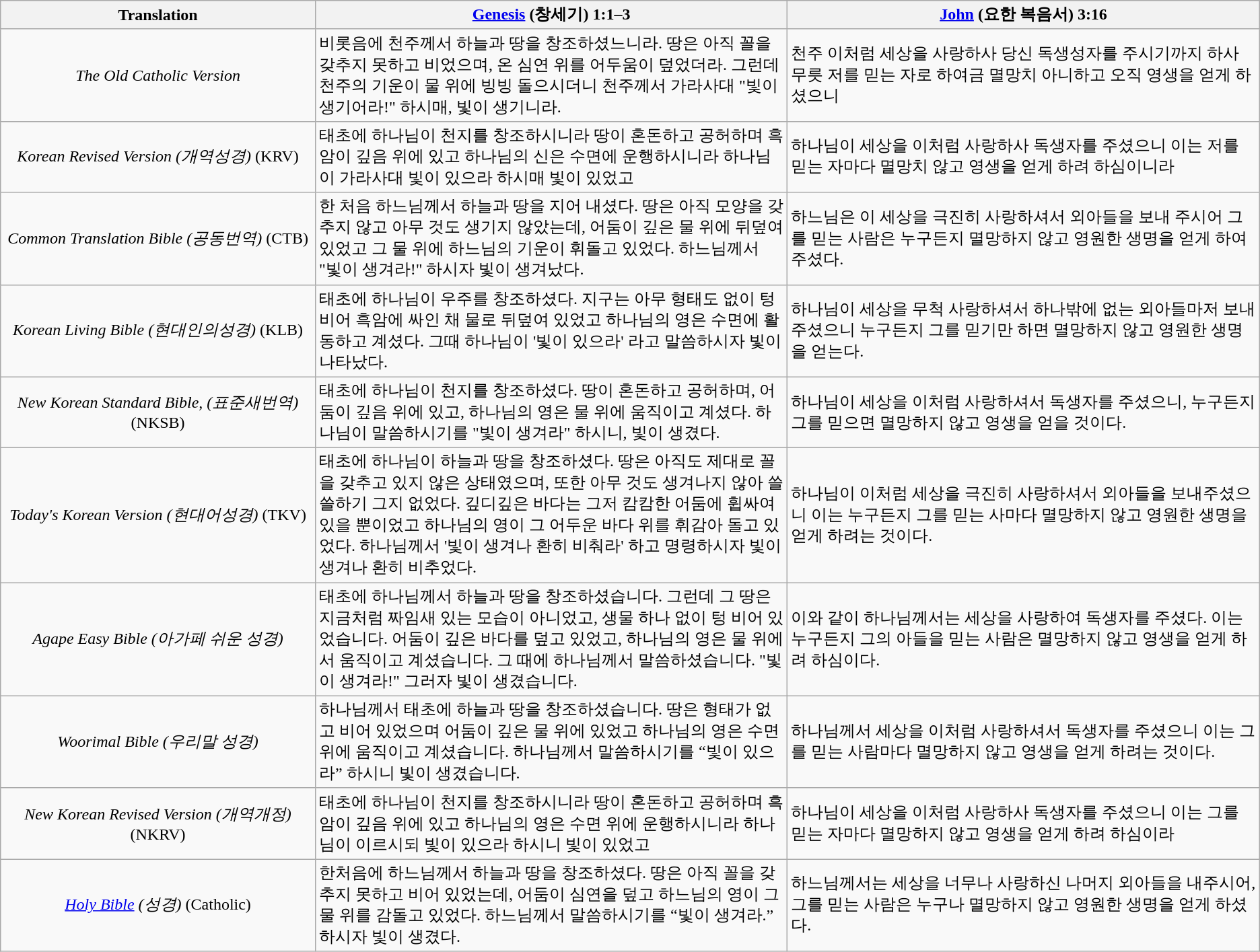<table class="wikitable">
<tr>
<th align="center" width="25%">Translation</th>
<th width="37.5%"><a href='#'>Genesis</a> (창세기) 1:1–3</th>
<th width="37.5%"><a href='#'>John</a> (요한 복음서) 3:16</th>
</tr>
<tr>
<td align="center"><em>The Old Catholic Version</em></td>
<td>비롯음에 천주께서 하늘과 땅을 창조하셨느니라. 땅은 아직 꼴을 갖추지 못하고 비었으며, 온 심연 위를 어두움이 덮었더라. 그런데 천주의 기운이 물 위에 빙빙 돌으시더니 천주께서 가라사대 "빛이 생기어라!" 하시매, 빛이 생기니라.</td>
<td>천주 이처럼 세상을 사랑하사 당신 독생성자를 주시기까지 하사 무릇 저를 믿는 자로 하여금 멸망치 아니하고 오직 영생을 얻게 하셨으니</td>
</tr>
<tr>
<td align="center"><em>Korean Revised Version (개역성경)</em> (KRV)</td>
<td>태초에 하나님이 천지를 창조하시니라 땅이 혼돈하고 공허하며 흑암이 깊음 위에 있고 하나님의 신은 수면에 운행하시니라 하나님이 가라사대 빛이 있으라 하시매 빛이 있었고</td>
<td>하나님이 세상을 이처럼 사랑하사 독생자를 주셨으니 이는 저를 믿는 자마다 멸망치 않고 영생을 얻게 하려 하심이니라</td>
</tr>
<tr>
<td align="center"><em>Common Translation Bible (공동번역)</em> (CTB)</td>
<td>한 처음 하느님께서 하늘과 땅을 지어 내셨다. 땅은 아직 모양을 갖추지 않고 아무 것도 생기지 않았는데, 어둠이 깊은 물 위에 뒤덮여 있었고 그 물 위에 하느님의 기운이 휘돌고 있었다. 하느님께서 "빛이 생겨라!" 하시자 빛이 생겨났다.</td>
<td>하느님은 이 세상을 극진히 사랑하셔서 외아들을 보내 주시어 그를 믿는 사람은 누구든지 멸망하지 않고 영원한 생명을 얻게 하여 주셨다.</td>
</tr>
<tr>
<td align="center"><em>Korean Living Bible (현대인의성경)</em> (KLB)</td>
<td>태초에 하나님이 우주를 창조하셨다. 지구는 아무 형태도 없이 텅 비어 흑암에 싸인 채 물로 뒤덮여 있었고 하나님의 영은 수면에 활동하고 계셨다. 그때 하나님이 '빛이 있으라' 라고 말씀하시자 빛이 나타났다.</td>
<td>하나님이 세상을 무척 사랑하셔서 하나밖에 없는 외아들마저 보내 주셨으니 누구든지 그를 믿기만 하면 멸망하지 않고 영원한 생명을 얻는다.</td>
</tr>
<tr>
<td align="center"><em>New Korean Standard Bible, (표준새번역)</em> (NKSB)</td>
<td>태초에 하나님이 천지를 창조하셨다. 땅이 혼돈하고 공허하며, 어둠이 깊음 위에 있고, 하나님의 영은 물 위에 움직이고 계셨다. 하나님이 말씀하시기를 "빛이 생겨라" 하시니, 빛이 생겼다.</td>
<td>하나님이 세상을 이처럼 사랑하셔서 독생자를 주셨으니, 누구든지 그를 믿으면 멸망하지 않고 영생을 얻을 것이다.</td>
</tr>
<tr>
<td align="center"><em>Today's Korean Version (현대어성경)</em> (TKV)</td>
<td>태초에 하나님이 하늘과 땅을 창조하셨다. 땅은 아직도 제대로 꼴을 갖추고 있지 않은 상태였으며, 또한 아무 것도 생겨나지 않아 쓸쓸하기 그지 없었다. 깊디깊은 바다는 그저 캄캄한 어둠에 휩싸여 있을 뿐이었고 하나님의 영이 그 어두운 바다 위를 휘감아 돌고 있었다. 하나님께서 '빛이 생겨나 환히 비춰라' 하고 명령하시자 빛이 생겨나 환히 비추었다.</td>
<td>하나님이 이처럼 세상을 극진히 사랑하셔서 외아들을 보내주셨으니 이는 누구든지 그를 믿는 사마다 멸망하지 않고 영원한 생명을 얻게 하려는 것이다.</td>
</tr>
<tr>
<td align="center"><em>Agape Easy Bible (아가페 쉬운 성경)</em></td>
<td>태초에 하나님께서 하늘과 땅을 창조하셨습니다. 그런데 그 땅은 지금처럼 짜임새 있는 모습이 아니었고, 생물 하나 없이 텅 비어 있었습니다. 어둠이 깊은 바다를 덮고 있었고, 하나님의 영은 물 위에서 움직이고 계셨습니다. 그 때에 하나님께서 말씀하셨습니다. "빛이 생겨라!" 그러자 빛이 생겼습니다.</td>
<td>이와 같이 하나님께서는 세상을 사랑하여 독생자를 주셨다. 이는 누구든지 그의 아들을 믿는 사람은 멸망하지 않고 영생을 얻게 하려 하심이다.</td>
</tr>
<tr>
<td align="center"><em>Woorimal Bible (우리말 성경)</em></td>
<td>하나님께서 태초에 하늘과 땅을 창조하셨습니다. 땅은 형태가 없고 비어 있었으며 어둠이 깊은 물 위에 있었고 하나님의 영은 수면 위에 움직이고 계셨습니다. 하나님께서 말씀하시기를 “빛이 있으라” 하시니 빛이 생겼습니다.</td>
<td>하나님께서 세상을 이처럼 사랑하셔서 독생자를 주셨으니 이는 그를 믿는 사람마다 멸망하지 않고 영생을 얻게 하려는 것이다.</td>
</tr>
<tr>
<td align="center"><em>New Korean Revised Version (개역개정)</em> (NKRV)</td>
<td>태초에 하나님이 천지를 창조하시니라 땅이 혼돈하고 공허하며 흑암이 깊음 위에 있고 하나님의 영은 수면 위에 운행하시니라 하나님이 이르시되 빛이 있으라 하시니 빛이 있었고</td>
<td>하나님이 세상을 이처럼 사랑하사 독생자를 주셨으니 이는 그를 믿는 자마다 멸망하지 않고 영생을 얻게 하려 하심이라</td>
</tr>
<tr>
<td align="center"><em><a href='#'>Holy Bible</a> (성경)</em> (Catholic)</td>
<td>한처음에 하느님께서 하늘과 땅을 창조하셨다. 땅은 아직 꼴을 갖추지 못하고 비어 있었는데, 어둠이 심연을 덮고 하느님의 영이 그 물 위를 감돌고 있었다.  하느님께서 말씀하시기를 “빛이 생겨라.” 하시자 빛이 생겼다.</td>
<td>하느님께서는 세상을 너무나 사랑하신 나머지 외아들을 내주시어, 그를 믿는 사람은 누구나 멸망하지 않고 영원한 생명을 얻게 하셨다.</td>
</tr>
</table>
